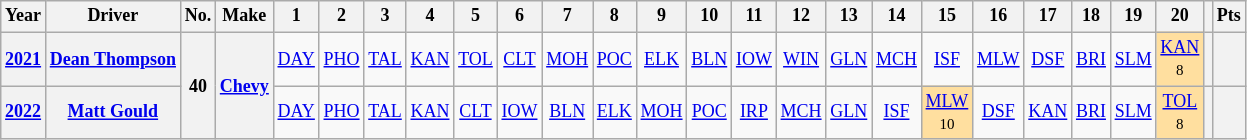<table class="wikitable" style="text-align:center; font-size:75%">
<tr>
<th>Year</th>
<th>Driver</th>
<th>No.</th>
<th>Make</th>
<th>1</th>
<th>2</th>
<th>3</th>
<th>4</th>
<th>5</th>
<th>6</th>
<th>7</th>
<th>8</th>
<th>9</th>
<th>10</th>
<th>11</th>
<th>12</th>
<th>13</th>
<th>14</th>
<th>15</th>
<th>16</th>
<th>17</th>
<th>18</th>
<th>19</th>
<th>20</th>
<th></th>
<th>Pts</th>
</tr>
<tr>
<th><a href='#'>2021</a></th>
<th><a href='#'>Dean Thompson</a></th>
<th rowspan=2>40</th>
<th rowspan=2><a href='#'>Chevy</a></th>
<td><a href='#'>DAY</a></td>
<td><a href='#'>PHO</a></td>
<td><a href='#'>TAL</a></td>
<td><a href='#'>KAN</a></td>
<td><a href='#'>TOL</a></td>
<td><a href='#'>CLT</a></td>
<td><a href='#'>MOH</a></td>
<td><a href='#'>POC</a></td>
<td><a href='#'>ELK</a></td>
<td><a href='#'>BLN</a></td>
<td><a href='#'>IOW</a></td>
<td><a href='#'>WIN</a></td>
<td><a href='#'>GLN</a></td>
<td><a href='#'>MCH</a></td>
<td><a href='#'>ISF</a></td>
<td><a href='#'>MLW</a></td>
<td><a href='#'>DSF</a></td>
<td><a href='#'>BRI</a></td>
<td><a href='#'>SLM</a></td>
<td style="background:#FFDF9F;"><a href='#'>KAN</a><br><small>8</small></td>
<th></th>
<th></th>
</tr>
<tr>
<th><a href='#'>2022</a></th>
<th><a href='#'>Matt Gould</a></th>
<td><a href='#'>DAY</a></td>
<td><a href='#'>PHO</a></td>
<td><a href='#'>TAL</a></td>
<td><a href='#'>KAN</a></td>
<td><a href='#'>CLT</a></td>
<td><a href='#'>IOW</a></td>
<td><a href='#'>BLN</a></td>
<td><a href='#'>ELK</a></td>
<td><a href='#'>MOH</a></td>
<td><a href='#'>POC</a></td>
<td><a href='#'>IRP</a></td>
<td><a href='#'>MCH</a></td>
<td><a href='#'>GLN</a></td>
<td><a href='#'>ISF</a></td>
<td style="background:#FFDF9F;"><a href='#'>MLW</a><br><small>10</small></td>
<td><a href='#'>DSF</a></td>
<td><a href='#'>KAN</a></td>
<td><a href='#'>BRI</a></td>
<td><a href='#'>SLM</a></td>
<td style="background:#FFDF9F;"><a href='#'>TOL</a><br><small>8</small></td>
<th></th>
<th></th>
</tr>
</table>
